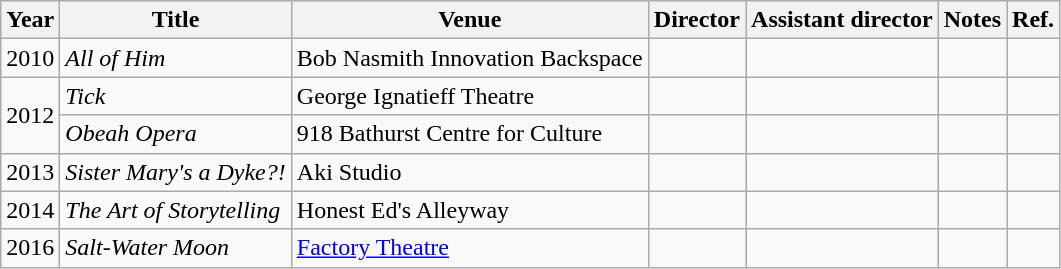<table class="wikitable">
<tr>
<th>Year</th>
<th>Title</th>
<th>Venue</th>
<th>Director</th>
<th>Assistant director</th>
<th>Notes</th>
<th>Ref.</th>
</tr>
<tr>
<td>2010</td>
<td><em>All of Him</em></td>
<td>Bob Nasmith Innovation Backspace</td>
<td></td>
<td></td>
<td></td>
<td></td>
</tr>
<tr>
<td rowspan="2">2012</td>
<td><em>Tick</em></td>
<td>George Ignatieff Theatre</td>
<td></td>
<td></td>
<td></td>
<td></td>
</tr>
<tr>
<td><em>Obeah Opera</em></td>
<td>918 Bathurst Centre for Culture</td>
<td></td>
<td></td>
<td></td>
<td></td>
</tr>
<tr>
<td>2013</td>
<td><em>Sister Mary's a Dyke?!</em></td>
<td>Aki Studio</td>
<td></td>
<td></td>
<td></td>
<td></td>
</tr>
<tr>
<td>2014</td>
<td><em>The Art of Storytelling</em></td>
<td>Honest Ed's Alleyway</td>
<td></td>
<td></td>
<td></td>
<td></td>
</tr>
<tr>
<td>2016</td>
<td><em>Salt-Water Moon</em></td>
<td><a href='#'>Factory Theatre</a></td>
<td></td>
<td></td>
<td></td>
<td></td>
</tr>
</table>
